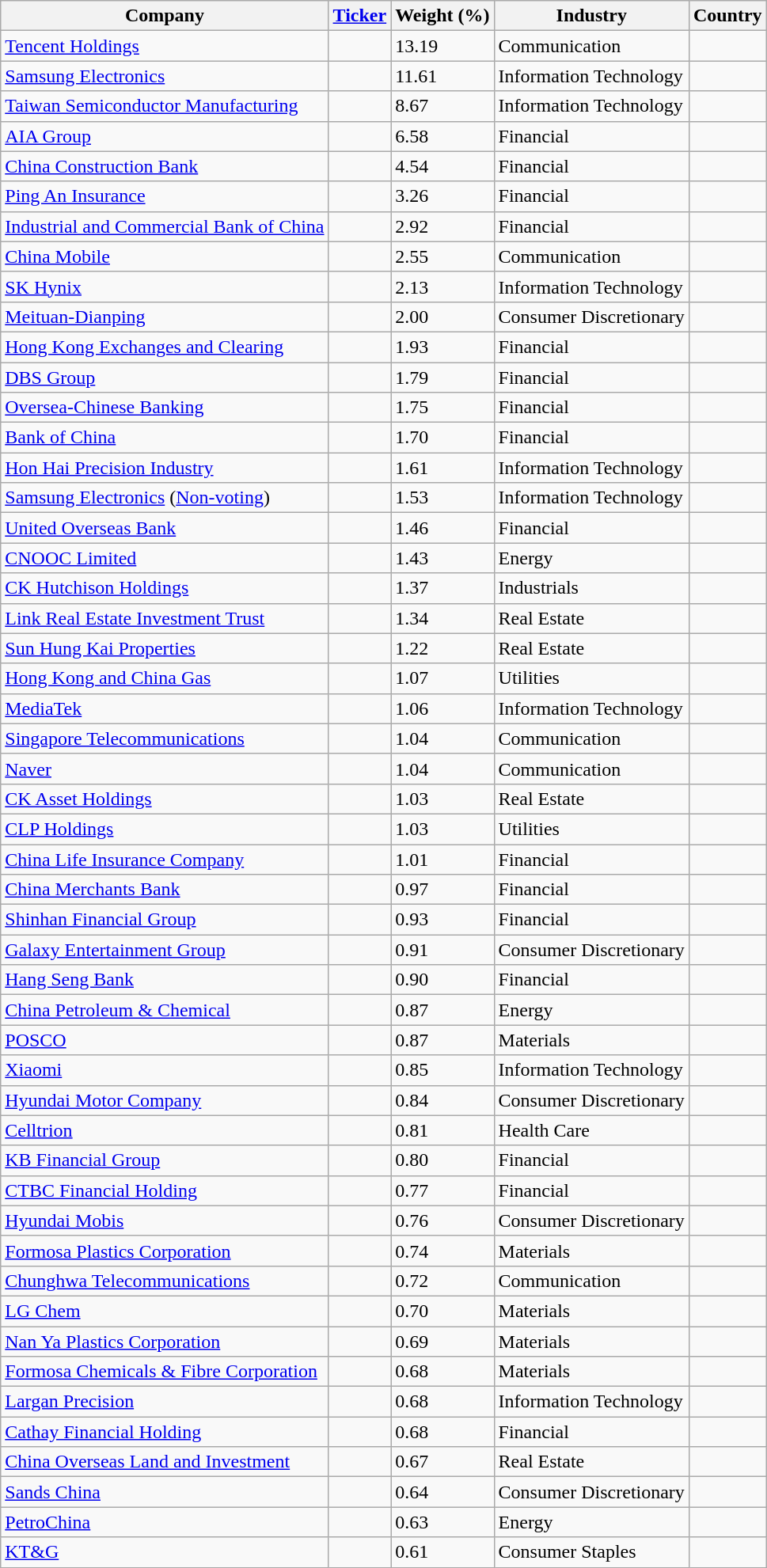<table class="wikitable sortable">
<tr>
<th>Company</th>
<th><a href='#'>Ticker</a></th>
<th>Weight (%)</th>
<th>Industry</th>
<th>Country</th>
</tr>
<tr>
<td><a href='#'>Tencent Holdings</a></td>
<td></td>
<td>13.19</td>
<td>Communication</td>
<td></td>
</tr>
<tr>
<td><a href='#'>Samsung Electronics</a></td>
<td></td>
<td>11.61</td>
<td>Information Technology</td>
<td></td>
</tr>
<tr>
<td><a href='#'>Taiwan Semiconductor Manufacturing</a></td>
<td></td>
<td>8.67</td>
<td>Information Technology</td>
<td></td>
</tr>
<tr>
<td><a href='#'>AIA Group</a></td>
<td></td>
<td>6.58</td>
<td>Financial</td>
<td></td>
</tr>
<tr>
<td><a href='#'>China Construction Bank</a></td>
<td></td>
<td>4.54</td>
<td>Financial</td>
<td></td>
</tr>
<tr>
<td><a href='#'>Ping An Insurance</a></td>
<td></td>
<td>3.26</td>
<td>Financial</td>
<td></td>
</tr>
<tr>
<td><a href='#'>Industrial and Commercial Bank of China</a></td>
<td></td>
<td>2.92</td>
<td>Financial</td>
<td></td>
</tr>
<tr>
<td><a href='#'>China Mobile</a></td>
<td></td>
<td>2.55</td>
<td>Communication</td>
<td></td>
</tr>
<tr>
<td><a href='#'>SK Hynix</a></td>
<td></td>
<td>2.13</td>
<td>Information Technology</td>
<td></td>
</tr>
<tr>
<td><a href='#'>Meituan-Dianping</a></td>
<td></td>
<td>2.00</td>
<td>Consumer Discretionary</td>
<td></td>
</tr>
<tr>
<td><a href='#'>Hong Kong Exchanges and Clearing</a></td>
<td></td>
<td>1.93</td>
<td>Financial</td>
<td></td>
</tr>
<tr>
<td><a href='#'>DBS Group</a></td>
<td></td>
<td>1.79</td>
<td>Financial</td>
<td></td>
</tr>
<tr>
<td><a href='#'>Oversea-Chinese Banking</a></td>
<td></td>
<td>1.75</td>
<td>Financial</td>
<td></td>
</tr>
<tr>
<td><a href='#'>Bank of China</a></td>
<td></td>
<td>1.70</td>
<td>Financial</td>
<td></td>
</tr>
<tr>
<td><a href='#'>Hon Hai Precision Industry</a></td>
<td></td>
<td>1.61</td>
<td>Information Technology</td>
<td></td>
</tr>
<tr>
<td><a href='#'>Samsung Electronics</a> (<a href='#'>Non-voting</a>)</td>
<td></td>
<td>1.53</td>
<td>Information Technology</td>
<td></td>
</tr>
<tr>
<td><a href='#'>United Overseas Bank</a></td>
<td></td>
<td>1.46</td>
<td>Financial</td>
<td></td>
</tr>
<tr>
<td><a href='#'>CNOOC Limited</a></td>
<td></td>
<td>1.43</td>
<td>Energy</td>
<td></td>
</tr>
<tr>
<td><a href='#'>CK Hutchison Holdings</a></td>
<td></td>
<td>1.37</td>
<td>Industrials</td>
<td></td>
</tr>
<tr>
<td><a href='#'>Link Real Estate Investment Trust</a></td>
<td></td>
<td>1.34</td>
<td>Real Estate</td>
<td></td>
</tr>
<tr>
<td><a href='#'>Sun Hung Kai Properties</a></td>
<td></td>
<td>1.22</td>
<td>Real Estate</td>
<td></td>
</tr>
<tr>
<td><a href='#'>Hong Kong and China Gas</a></td>
<td></td>
<td>1.07</td>
<td>Utilities</td>
<td></td>
</tr>
<tr>
<td><a href='#'>MediaTek</a></td>
<td></td>
<td>1.06</td>
<td>Information Technology</td>
<td></td>
</tr>
<tr>
<td><a href='#'>Singapore Telecommunications</a></td>
<td></td>
<td>1.04</td>
<td>Communication</td>
<td></td>
</tr>
<tr>
<td><a href='#'>Naver</a></td>
<td></td>
<td>1.04</td>
<td>Communication</td>
<td></td>
</tr>
<tr>
<td><a href='#'>CK Asset Holdings</a></td>
<td></td>
<td>1.03</td>
<td>Real Estate</td>
<td></td>
</tr>
<tr>
<td><a href='#'>CLP Holdings</a></td>
<td></td>
<td>1.03</td>
<td>Utilities</td>
<td></td>
</tr>
<tr>
<td><a href='#'>China Life Insurance Company</a></td>
<td></td>
<td>1.01</td>
<td>Financial</td>
<td></td>
</tr>
<tr>
<td><a href='#'>China Merchants Bank</a></td>
<td></td>
<td>0.97</td>
<td>Financial</td>
<td></td>
</tr>
<tr>
<td><a href='#'>Shinhan Financial Group</a></td>
<td></td>
<td>0.93</td>
<td>Financial</td>
<td></td>
</tr>
<tr>
<td><a href='#'>Galaxy Entertainment Group</a></td>
<td></td>
<td>0.91</td>
<td>Consumer Discretionary</td>
<td></td>
</tr>
<tr>
<td><a href='#'>Hang Seng Bank</a></td>
<td></td>
<td>0.90</td>
<td>Financial</td>
<td></td>
</tr>
<tr>
<td><a href='#'>China Petroleum & Chemical</a></td>
<td></td>
<td>0.87</td>
<td>Energy</td>
<td></td>
</tr>
<tr>
<td><a href='#'>POSCO</a></td>
<td></td>
<td>0.87</td>
<td>Materials</td>
<td></td>
</tr>
<tr>
<td><a href='#'>Xiaomi</a></td>
<td></td>
<td>0.85</td>
<td>Information Technology</td>
<td></td>
</tr>
<tr>
<td><a href='#'>Hyundai Motor Company</a></td>
<td></td>
<td>0.84</td>
<td>Consumer Discretionary</td>
<td></td>
</tr>
<tr>
<td><a href='#'>Celltrion</a></td>
<td></td>
<td>0.81</td>
<td>Health Care</td>
<td></td>
</tr>
<tr>
<td><a href='#'>KB Financial Group</a></td>
<td></td>
<td>0.80</td>
<td>Financial</td>
<td></td>
</tr>
<tr>
<td><a href='#'>CTBC Financial Holding</a></td>
<td></td>
<td>0.77</td>
<td>Financial</td>
<td></td>
</tr>
<tr>
<td><a href='#'>Hyundai Mobis</a></td>
<td></td>
<td>0.76</td>
<td>Consumer Discretionary</td>
<td></td>
</tr>
<tr>
<td><a href='#'>Formosa Plastics Corporation</a></td>
<td></td>
<td>0.74</td>
<td>Materials</td>
<td></td>
</tr>
<tr>
<td><a href='#'>Chunghwa Telecommunications</a></td>
<td></td>
<td>0.72</td>
<td>Communication</td>
<td></td>
</tr>
<tr>
<td><a href='#'>LG Chem</a></td>
<td></td>
<td>0.70</td>
<td>Materials</td>
<td></td>
</tr>
<tr>
<td><a href='#'>Nan Ya Plastics Corporation</a></td>
<td></td>
<td>0.69</td>
<td>Materials</td>
<td></td>
</tr>
<tr>
<td><a href='#'>Formosa Chemicals & Fibre Corporation</a></td>
<td></td>
<td>0.68</td>
<td>Materials</td>
<td></td>
</tr>
<tr>
<td><a href='#'>Largan Precision</a></td>
<td></td>
<td>0.68</td>
<td>Information Technology</td>
<td></td>
</tr>
<tr>
<td><a href='#'>Cathay Financial Holding</a></td>
<td></td>
<td>0.68</td>
<td>Financial</td>
<td></td>
</tr>
<tr>
<td><a href='#'>China Overseas Land and Investment</a></td>
<td></td>
<td>0.67</td>
<td>Real Estate</td>
<td></td>
</tr>
<tr>
<td><a href='#'>Sands China</a></td>
<td></td>
<td>0.64</td>
<td>Consumer Discretionary</td>
<td></td>
</tr>
<tr>
<td><a href='#'>PetroChina</a></td>
<td></td>
<td>0.63</td>
<td>Energy</td>
<td></td>
</tr>
<tr>
<td><a href='#'>KT&G</a></td>
<td></td>
<td>0.61</td>
<td>Consumer Staples</td>
<td></td>
</tr>
</table>
